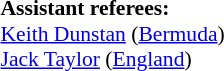<table width=50% style="font-size: 90%">
<tr>
<td><br><br>
<strong>Assistant referees:</strong>
<br><a href='#'>Keith Dunstan</a> (<a href='#'>Bermuda</a>)
<br><a href='#'>Jack Taylor</a> (<a href='#'>England</a>)</td>
</tr>
</table>
